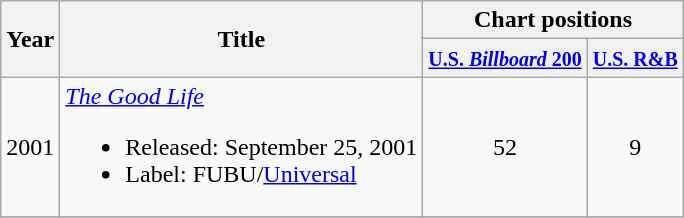<table class="wikitable">
<tr>
<th rowspan="2">Year</th>
<th rowspan="2">Title</th>
<th colspan="2">Chart positions</th>
</tr>
<tr>
<th><small><a href='#'>U.S. <em>Billboard</em> 200</a></small></th>
<th><small><a href='#'>U.S. R&B</a></small></th>
</tr>
<tr>
<td>2001</td>
<td><em><a href='#'>The Good Life</a></em><br><ul><li>Released: September 25, 2001</li><li>Label: FUBU/<a href='#'>Universal</a></li></ul></td>
<td align="center">52</td>
<td align="center">9</td>
</tr>
<tr>
</tr>
</table>
